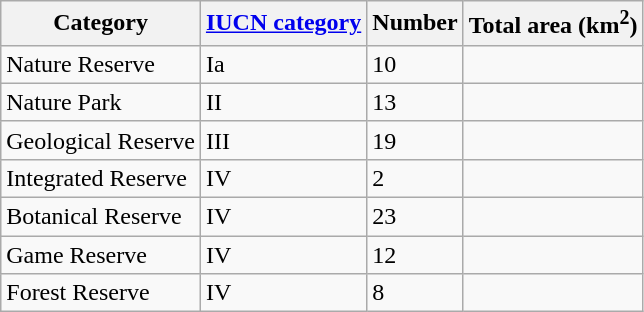<table class="wikitable">
<tr>
<th>Category</th>
<th><a href='#'>IUCN category</a></th>
<th>Number</th>
<th>Total area (km<sup>2</sup>)</th>
</tr>
<tr>
<td>Nature Reserve</td>
<td>Ia</td>
<td>10</td>
<td></td>
</tr>
<tr>
<td>Nature Park</td>
<td>II</td>
<td>13</td>
<td></td>
</tr>
<tr>
<td>Geological Reserve</td>
<td>III</td>
<td>19</td>
<td></td>
</tr>
<tr>
<td>Integrated Reserve</td>
<td>IV</td>
<td>2</td>
<td></td>
</tr>
<tr>
<td>Botanical Reserve</td>
<td>IV</td>
<td>23</td>
<td></td>
</tr>
<tr>
<td>Game Reserve</td>
<td>IV</td>
<td>12</td>
<td></td>
</tr>
<tr>
<td>Forest Reserve</td>
<td>IV</td>
<td>8</td>
<td></td>
</tr>
</table>
